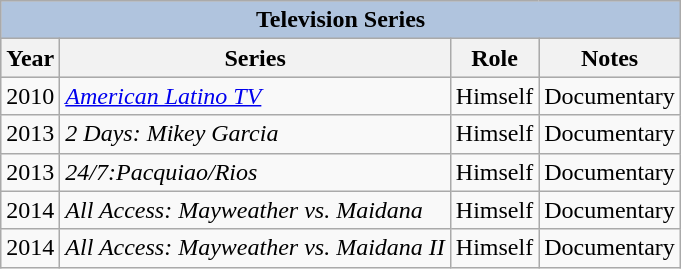<table class="wikitable">
<tr style="background:#ccc; text-align:center;">
<th colspan="4" style="background: LightSteelBlue;">Television Series</th>
</tr>
<tr style="background:#ccc; text-align:center;">
<th>Year</th>
<th>Series</th>
<th>Role</th>
<th>Notes</th>
</tr>
<tr>
<td>2010</td>
<td><em><a href='#'>American Latino TV</a></em></td>
<td>Himself</td>
<td>Documentary</td>
</tr>
<tr>
<td>2013</td>
<td><em>2 Days: Mikey Garcia</em></td>
<td>Himself</td>
<td>Documentary</td>
</tr>
<tr>
<td>2013</td>
<td><em>24/7:Pacquiao/Rios</em></td>
<td>Himself</td>
<td>Documentary</td>
</tr>
<tr>
<td>2014</td>
<td><em>All Access: Mayweather vs. Maidana</em></td>
<td>Himself</td>
<td>Documentary</td>
</tr>
<tr>
<td>2014</td>
<td><em>All Access: Mayweather vs. Maidana II</em></td>
<td>Himself</td>
<td>Documentary</td>
</tr>
</table>
